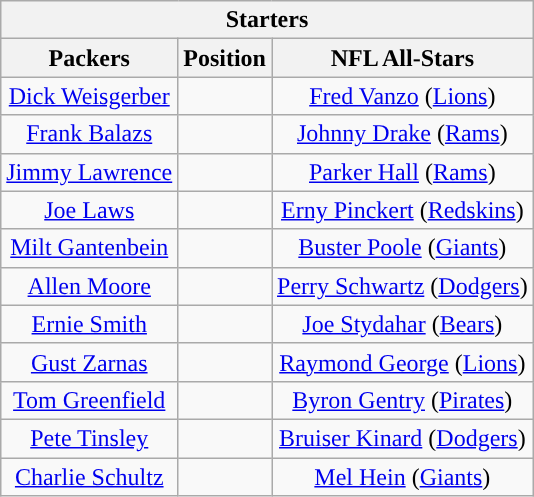<table class="wikitable" style="text-align:center">
<tr>
<th colspan="4" style="text-align:center">Starters</th>
</tr>
<tr>
<th>Packers</th>
<th colspan="2">Position</th>
<th>NFL All-Stars</th>
</tr>
<tr>
<td><a href='#'>Dick Weisgerber</a></td>
<td colspan="2" style="text-align:center"></td>
<td><a href='#'>Fred Vanzo</a> (<a href='#'>Lions</a>)</td>
</tr>
<tr>
<td><a href='#'>Frank Balazs</a></td>
<td colspan="2" style="text-align:center"></td>
<td><a href='#'>Johnny Drake</a> (<a href='#'>Rams</a>)</td>
</tr>
<tr>
<td><a href='#'>Jimmy Lawrence</a></td>
<td colspan="2" style="text-align:center"></td>
<td><a href='#'>Parker Hall</a> (<a href='#'>Rams</a>)</td>
</tr>
<tr>
<td><a href='#'>Joe Laws</a></td>
<td colspan="2" style="text-align:center"></td>
<td><a href='#'>Erny Pinckert</a> (<a href='#'>Redskins</a>)</td>
</tr>
<tr>
<td><a href='#'>Milt Gantenbein</a></td>
<td colspan="2" style="text-align:center"></td>
<td><a href='#'>Buster Poole</a> (<a href='#'>Giants</a>)</td>
</tr>
<tr>
<td><a href='#'>Allen Moore</a></td>
<td colspan="2" style="text-align:center"></td>
<td><a href='#'>Perry Schwartz</a> (<a href='#'>Dodgers</a>)</td>
</tr>
<tr>
<td><a href='#'>Ernie Smith</a></td>
<td colspan="2" style="text-align:center"></td>
<td><a href='#'>Joe Stydahar</a> (<a href='#'>Bears</a>)</td>
</tr>
<tr>
<td><a href='#'>Gust Zarnas</a></td>
<td colspan="2" style="text-align:center"></td>
<td><a href='#'>Raymond George</a> (<a href='#'>Lions</a>)</td>
</tr>
<tr>
<td><a href='#'>Tom Greenfield</a></td>
<td colspan="2" style="text-align:center"></td>
<td><a href='#'>Byron Gentry</a> (<a href='#'>Pirates</a>)</td>
</tr>
<tr>
<td><a href='#'>Pete Tinsley</a></td>
<td colspan="2" style="text-align:center"></td>
<td><a href='#'>Bruiser Kinard</a> (<a href='#'>Dodgers</a>)</td>
</tr>
<tr>
<td><a href='#'>Charlie Schultz</a></td>
<td colspan="2" style="text-align:center"></td>
<td><a href='#'>Mel Hein</a> (<a href='#'>Giants</a>)</td>
</tr>
</table>
